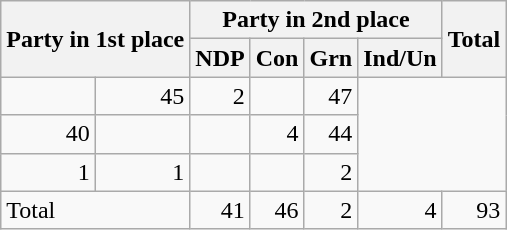<table class="wikitable" style="text-align:right;">
<tr>
<th rowspan="2" colspan="2" style="text-align:left;">Party in 1st place</th>
<th colspan="4">Party in 2nd place</th>
<th rowspan="2">Total</th>
</tr>
<tr>
<th>NDP</th>
<th>Con</th>
<th>Grn</th>
<th>Ind/Un</th>
</tr>
<tr>
<td></td>
<td>45</td>
<td>2</td>
<td></td>
<td>47</td>
</tr>
<tr>
<td>40</td>
<td></td>
<td></td>
<td>4</td>
<td>44</td>
</tr>
<tr>
<td>1</td>
<td>1</td>
<td></td>
<td></td>
<td>2</td>
</tr>
<tr>
<td colspan="2" style="text-align:left;">Total</td>
<td>41</td>
<td>46</td>
<td>2</td>
<td>4</td>
<td>93</td>
</tr>
</table>
